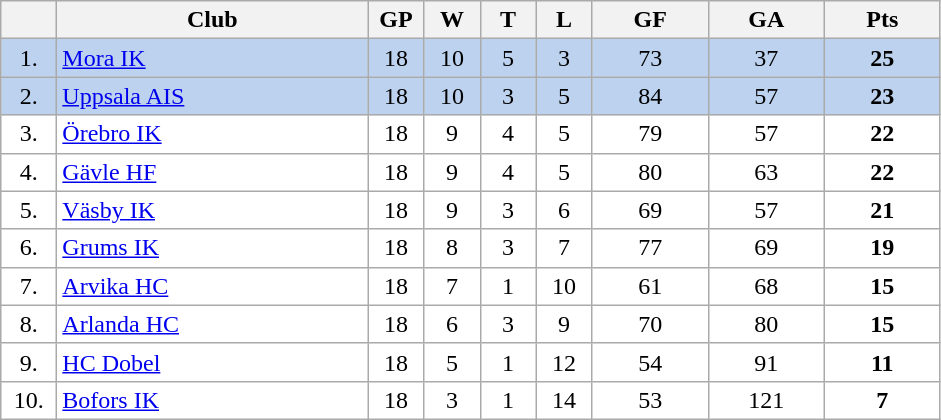<table class="wikitable">
<tr>
<th width="30"></th>
<th width="200">Club</th>
<th width="30">GP</th>
<th width="30">W</th>
<th width="30">T</th>
<th width="30">L</th>
<th width="70">GF</th>
<th width="70">GA</th>
<th width="70">Pts</th>
</tr>
<tr bgcolor="#BCD2EE" align="center">
<td>1.</td>
<td align="left"><a href='#'>Mora IK</a></td>
<td>18</td>
<td>10</td>
<td>5</td>
<td>3</td>
<td>73</td>
<td>37</td>
<td><strong>25</strong></td>
</tr>
<tr bgcolor="#BCD2EE" align="center">
<td>2.</td>
<td align="left"><a href='#'>Uppsala AIS</a></td>
<td>18</td>
<td>10</td>
<td>3</td>
<td>5</td>
<td>84</td>
<td>57</td>
<td><strong>23</strong></td>
</tr>
<tr bgcolor="#FFFFFF" align="center">
<td>3.</td>
<td align="left"><a href='#'>Örebro IK</a></td>
<td>18</td>
<td>9</td>
<td>4</td>
<td>5</td>
<td>79</td>
<td>57</td>
<td><strong>22</strong></td>
</tr>
<tr bgcolor="#FFFFFF" align="center">
<td>4.</td>
<td align="left"><a href='#'>Gävle HF</a></td>
<td>18</td>
<td>9</td>
<td>4</td>
<td>5</td>
<td>80</td>
<td>63</td>
<td><strong>22</strong></td>
</tr>
<tr bgcolor="#FFFFFF" align="center">
<td>5.</td>
<td align="left"><a href='#'>Väsby IK</a></td>
<td>18</td>
<td>9</td>
<td>3</td>
<td>6</td>
<td>69</td>
<td>57</td>
<td><strong>21</strong></td>
</tr>
<tr bgcolor="#FFFFFF" align="center">
<td>6.</td>
<td align="left"><a href='#'>Grums IK</a></td>
<td>18</td>
<td>8</td>
<td>3</td>
<td>7</td>
<td>77</td>
<td>69</td>
<td><strong>19</strong></td>
</tr>
<tr bgcolor="#FFFFFF" align="center">
<td>7.</td>
<td align="left"><a href='#'>Arvika HC</a></td>
<td>18</td>
<td>7</td>
<td>1</td>
<td>10</td>
<td>61</td>
<td>68</td>
<td><strong>15</strong></td>
</tr>
<tr bgcolor="#FFFFFF" align="center">
<td>8.</td>
<td align="left"><a href='#'>Arlanda HC</a></td>
<td>18</td>
<td>6</td>
<td>3</td>
<td>9</td>
<td>70</td>
<td>80</td>
<td><strong>15</strong></td>
</tr>
<tr bgcolor="#FFFFFF" align="center">
<td>9.</td>
<td align="left"><a href='#'>HC Dobel</a></td>
<td>18</td>
<td>5</td>
<td>1</td>
<td>12</td>
<td>54</td>
<td>91</td>
<td><strong>11</strong></td>
</tr>
<tr bgcolor="#FFFFFF" align="center">
<td>10.</td>
<td align="left"><a href='#'>Bofors IK</a></td>
<td>18</td>
<td>3</td>
<td>1</td>
<td>14</td>
<td>53</td>
<td>121</td>
<td><strong>7</strong></td>
</tr>
</table>
